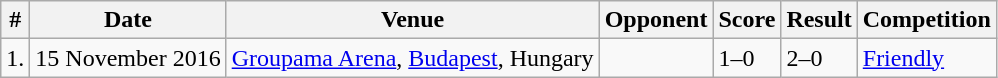<table class="wikitable">
<tr>
<th>#</th>
<th>Date</th>
<th>Venue</th>
<th>Opponent</th>
<th>Score</th>
<th>Result</th>
<th>Competition</th>
</tr>
<tr>
<td>1.</td>
<td>15 November 2016</td>
<td><a href='#'>Groupama Arena</a>, <a href='#'>Budapest</a>, Hungary</td>
<td></td>
<td>1–0</td>
<td>2–0</td>
<td><a href='#'>Friendly</a></td>
</tr>
</table>
